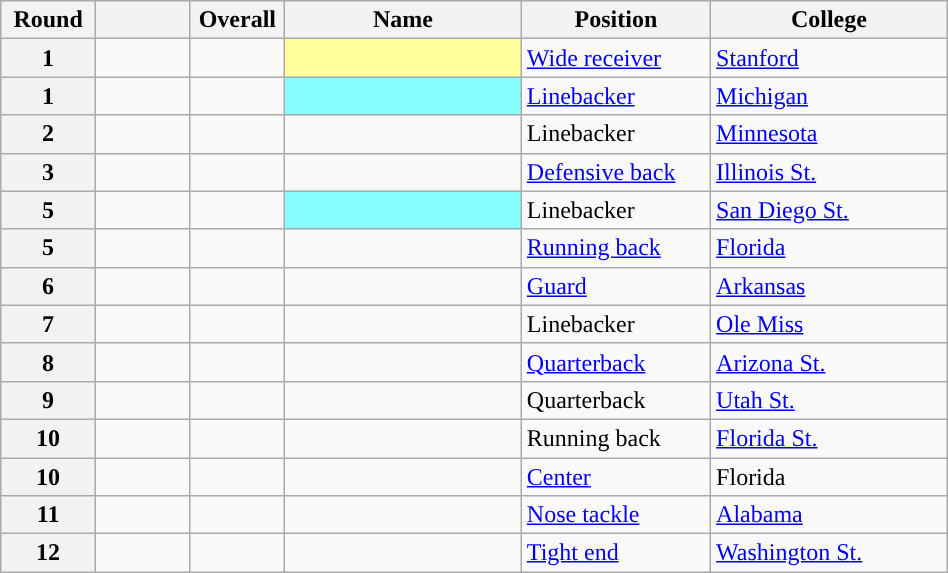<table class="wikitable sortable" style="width: 50%;">
<tr>
<th scope="col" style="width: 10%;">Round</th>
<th scope="col" style="width: 10%;"></th>
<th scope="col" style="width: 10%;">Overall</th>
<th scope="col" style="width: 25%;">Name</th>
<th scope="col" style="width: 20%;">Position</th>
<th scope="col" style="width: 25%;">College</th>
</tr>
<tr>
<th scope="row">1</th>
<td></td>
<td></td>
<td style="background:#FFFF99;"> </td>
<td><a href='#'>Wide receiver</a></td>
<td><a href='#'>Stanford</a></td>
</tr>
<tr>
<th scope="row">1</th>
<td></td>
<td></td>
<td style="background:#88FFFF;"> <sup></sup></td>
<td><a href='#'>Linebacker</a></td>
<td><a href='#'>Michigan</a></td>
</tr>
<tr>
<th scope="row">2</th>
<td></td>
<td></td>
<td></td>
<td>Linebacker</td>
<td><a href='#'>Minnesota</a></td>
</tr>
<tr>
<th scope="row">3</th>
<td></td>
<td></td>
<td></td>
<td><a href='#'>Defensive back</a></td>
<td><a href='#'>Illinois St.</a></td>
</tr>
<tr>
<th scope="row">5</th>
<td></td>
<td></td>
<td style="background:#88FFFF;"> <sup></sup></td>
<td>Linebacker</td>
<td><a href='#'>San Diego St.</a></td>
</tr>
<tr>
<th scope="row">5</th>
<td></td>
<td></td>
<td></td>
<td><a href='#'>Running back</a></td>
<td><a href='#'>Florida</a></td>
</tr>
<tr>
<th scope="row">6</th>
<td></td>
<td></td>
<td></td>
<td><a href='#'>Guard</a></td>
<td><a href='#'>Arkansas</a></td>
</tr>
<tr>
<th scope="row">7</th>
<td></td>
<td></td>
<td></td>
<td>Linebacker</td>
<td><a href='#'>Ole Miss</a></td>
</tr>
<tr>
<th scope="row">8</th>
<td></td>
<td></td>
<td></td>
<td><a href='#'>Quarterback</a></td>
<td><a href='#'>Arizona St.</a></td>
</tr>
<tr>
<th scope="row">9</th>
<td></td>
<td></td>
<td></td>
<td>Quarterback</td>
<td><a href='#'>Utah St.</a></td>
</tr>
<tr>
<th scope="row">10</th>
<td></td>
<td></td>
<td></td>
<td>Running back</td>
<td><a href='#'>Florida St.</a></td>
</tr>
<tr>
<th scope="row">10</th>
<td></td>
<td></td>
<td></td>
<td><a href='#'>Center</a></td>
<td>Florida</td>
</tr>
<tr>
<th scope="row">11</th>
<td></td>
<td></td>
<td></td>
<td><a href='#'>Nose tackle</a></td>
<td><a href='#'>Alabama</a></td>
</tr>
<tr>
<th scope="row">12</th>
<td></td>
<td></td>
<td></td>
<td><a href='#'>Tight end</a></td>
<td><a href='#'>Washington St.</a></td>
</tr>
</table>
